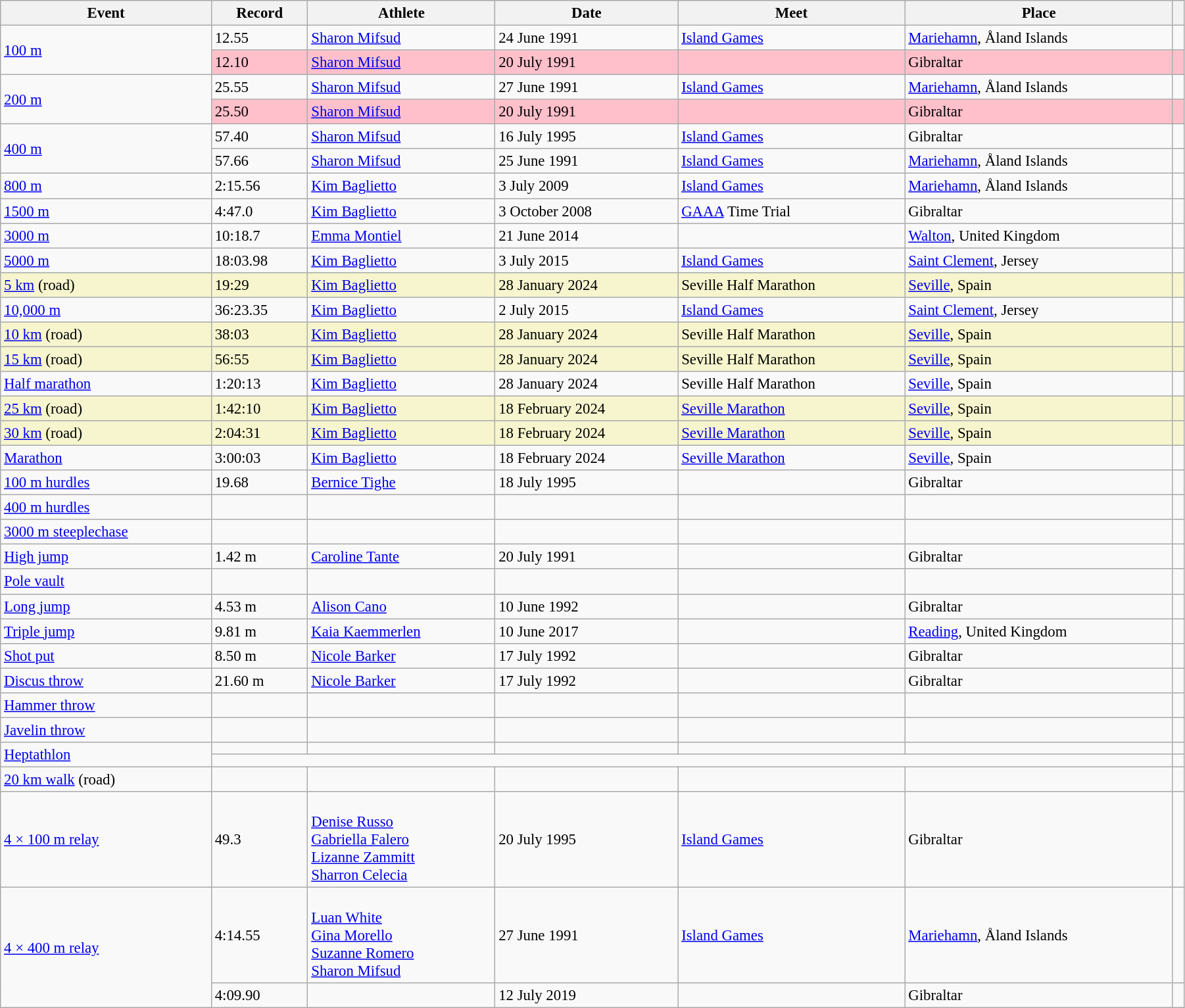<table class="wikitable" style="font-size:95%; width: 95%;">
<tr>
<th>Event</th>
<th>Record</th>
<th>Athlete</th>
<th>Date</th>
<th>Meet</th>
<th>Place</th>
<th></th>
</tr>
<tr>
<td rowspan=2><a href='#'>100 m</a></td>
<td>12.55 </td>
<td><a href='#'>Sharon Mifsud</a></td>
<td>24 June 1991</td>
<td><a href='#'>Island Games</a></td>
<td><a href='#'>Mariehamn</a>, Åland Islands</td>
<td></td>
</tr>
<tr style="background:pink">
<td>12.10 </td>
<td><a href='#'>Sharon Mifsud</a></td>
<td>20 July 1991</td>
<td></td>
<td>Gibraltar</td>
<td></td>
</tr>
<tr>
<td rowspan=2><a href='#'>200 m</a></td>
<td>25.55 </td>
<td><a href='#'>Sharon Mifsud</a></td>
<td>27 June 1991</td>
<td><a href='#'>Island Games</a></td>
<td><a href='#'>Mariehamn</a>, Åland Islands</td>
<td></td>
</tr>
<tr style="background:pink">
<td>25.50 </td>
<td><a href='#'>Sharon Mifsud</a></td>
<td>20 July 1991</td>
<td></td>
<td>Gibraltar</td>
<td></td>
</tr>
<tr>
<td rowspan=2><a href='#'>400 m</a></td>
<td>57.40</td>
<td><a href='#'>Sharon Mifsud</a></td>
<td>16 July 1995</td>
<td><a href='#'>Island Games</a></td>
<td>Gibraltar</td>
<td></td>
</tr>
<tr>
<td>57.66</td>
<td><a href='#'>Sharon Mifsud</a></td>
<td>25 June 1991</td>
<td><a href='#'>Island Games</a></td>
<td><a href='#'>Mariehamn</a>, Åland Islands</td>
<td></td>
</tr>
<tr>
<td><a href='#'>800 m</a></td>
<td>2:15.56</td>
<td><a href='#'>Kim Baglietto</a></td>
<td>3 July 2009</td>
<td><a href='#'>Island Games</a></td>
<td><a href='#'>Mariehamn</a>, Åland Islands</td>
<td></td>
</tr>
<tr>
<td><a href='#'>1500 m</a></td>
<td>4:47.0 </td>
<td><a href='#'>Kim Baglietto</a></td>
<td>3 October 2008</td>
<td><a href='#'>GAAA</a> Time Trial</td>
<td>Gibraltar</td>
<td></td>
</tr>
<tr>
<td><a href='#'>3000 m</a></td>
<td>10:18.7 </td>
<td><a href='#'>Emma Montiel</a></td>
<td>21 June 2014</td>
<td></td>
<td><a href='#'>Walton</a>, United Kingdom</td>
<td></td>
</tr>
<tr>
<td><a href='#'>5000 m</a></td>
<td>18:03.98</td>
<td><a href='#'>Kim Baglietto</a></td>
<td>3 July 2015</td>
<td><a href='#'>Island Games</a></td>
<td><a href='#'>Saint Clement</a>, Jersey</td>
<td></td>
</tr>
<tr style="background:#f6F5CE;">
<td><a href='#'>5 km</a> (road)</td>
<td>19:29</td>
<td><a href='#'>Kim Baglietto</a></td>
<td>28 January 2024</td>
<td>Seville Half Marathon</td>
<td><a href='#'>Seville</a>, Spain</td>
<td></td>
</tr>
<tr>
<td><a href='#'>10,000 m</a></td>
<td>36:23.35</td>
<td><a href='#'>Kim Baglietto</a></td>
<td>2 July 2015</td>
<td><a href='#'>Island Games</a></td>
<td><a href='#'>Saint Clement</a>, Jersey</td>
<td></td>
</tr>
<tr style="background:#f6F5CE;">
<td><a href='#'>10 km</a> (road)</td>
<td>38:03</td>
<td><a href='#'>Kim Baglietto</a></td>
<td>28 January 2024</td>
<td>Seville Half Marathon</td>
<td><a href='#'>Seville</a>, Spain</td>
<td></td>
</tr>
<tr style="background:#f6F5CE;">
<td><a href='#'>15 km</a> (road)</td>
<td>56:55</td>
<td><a href='#'>Kim Baglietto</a></td>
<td>28 January 2024</td>
<td>Seville Half Marathon</td>
<td><a href='#'>Seville</a>, Spain</td>
<td></td>
</tr>
<tr>
<td><a href='#'>Half marathon</a></td>
<td>1:20:13</td>
<td><a href='#'>Kim Baglietto</a></td>
<td>28 January 2024</td>
<td>Seville Half Marathon</td>
<td><a href='#'>Seville</a>, Spain</td>
<td></td>
</tr>
<tr style="background:#f6F5CE;">
<td><a href='#'>25 km</a> (road)</td>
<td>1:42:10</td>
<td><a href='#'>Kim Baglietto</a></td>
<td>18 February 2024</td>
<td><a href='#'>Seville Marathon</a></td>
<td><a href='#'>Seville</a>, Spain</td>
<td></td>
</tr>
<tr style="background:#f6F5CE;">
<td><a href='#'>30 km</a> (road)</td>
<td>2:04:31</td>
<td><a href='#'>Kim Baglietto</a></td>
<td>18 February 2024</td>
<td><a href='#'>Seville Marathon</a></td>
<td><a href='#'>Seville</a>, Spain</td>
<td></td>
</tr>
<tr>
<td><a href='#'>Marathon</a></td>
<td>3:00:03</td>
<td><a href='#'>Kim Baglietto</a></td>
<td>18 February 2024</td>
<td><a href='#'>Seville Marathon</a></td>
<td><a href='#'>Seville</a>, Spain</td>
<td></td>
</tr>
<tr>
<td><a href='#'>100 m hurdles</a></td>
<td>19.68 </td>
<td><a href='#'>Bernice Tighe</a></td>
<td>18 July 1995</td>
<td></td>
<td>Gibraltar</td>
<td></td>
</tr>
<tr>
<td><a href='#'>400 m hurdles</a></td>
<td></td>
<td></td>
<td></td>
<td></td>
<td></td>
<td></td>
</tr>
<tr>
<td><a href='#'>3000 m steeplechase</a></td>
<td></td>
<td></td>
<td></td>
<td></td>
<td></td>
<td></td>
</tr>
<tr>
<td><a href='#'>High jump</a></td>
<td>1.42 m</td>
<td><a href='#'>Caroline Tante</a></td>
<td>20 July 1991</td>
<td></td>
<td>Gibraltar</td>
<td></td>
</tr>
<tr>
<td><a href='#'>Pole vault</a></td>
<td></td>
<td></td>
<td></td>
<td></td>
<td></td>
<td></td>
</tr>
<tr>
<td><a href='#'>Long jump</a></td>
<td>4.53 m </td>
<td><a href='#'>Alison Cano</a></td>
<td>10 June 1992</td>
<td></td>
<td>Gibraltar</td>
<td></td>
</tr>
<tr>
<td><a href='#'>Triple jump</a></td>
<td>9.81 m </td>
<td><a href='#'>Kaia Kaemmerlen</a></td>
<td>10 June 2017</td>
<td></td>
<td><a href='#'>Reading</a>, United Kingdom</td>
<td></td>
</tr>
<tr>
<td><a href='#'>Shot put</a></td>
<td>8.50 m</td>
<td><a href='#'>Nicole Barker</a></td>
<td>17 July 1992</td>
<td></td>
<td>Gibraltar</td>
<td></td>
</tr>
<tr>
<td><a href='#'>Discus throw</a></td>
<td>21.60 m</td>
<td><a href='#'>Nicole Barker</a></td>
<td>17 July 1992</td>
<td></td>
<td>Gibraltar</td>
<td></td>
</tr>
<tr>
<td><a href='#'>Hammer throw</a></td>
<td></td>
<td></td>
<td></td>
<td></td>
<td></td>
<td></td>
</tr>
<tr>
<td><a href='#'>Javelin throw</a></td>
<td></td>
<td></td>
<td></td>
<td></td>
<td></td>
<td></td>
</tr>
<tr>
<td rowspan=2><a href='#'>Heptathlon</a></td>
<td></td>
<td></td>
<td></td>
<td></td>
<td></td>
<td></td>
</tr>
<tr>
<td colspan=5></td>
<td></td>
</tr>
<tr>
<td><a href='#'>20 km walk</a> (road)</td>
<td></td>
<td></td>
<td></td>
<td></td>
<td></td>
<td></td>
</tr>
<tr>
<td><a href='#'>4 × 100 m relay</a></td>
<td>49.3 </td>
<td><br><a href='#'>Denise Russo</a><br><a href='#'>Gabriella Falero</a><br><a href='#'>Lizanne Zammitt</a><br><a href='#'>Sharron Celecia</a></td>
<td>20 July 1995</td>
<td><a href='#'>Island Games</a></td>
<td>Gibraltar</td>
<td></td>
</tr>
<tr>
<td rowspan=2><a href='#'>4 × 400 m relay</a></td>
<td>4:14.55</td>
<td><br><a href='#'>Luan White</a><br><a href='#'>Gina Morello</a><br><a href='#'>Suzanne Romero</a><br><a href='#'>Sharon Mifsud</a></td>
<td>27 June 1991</td>
<td><a href='#'>Island Games</a></td>
<td><a href='#'>Mariehamn</a>, Åland Islands</td>
<td></td>
</tr>
<tr>
<td>4:09.90</td>
<td></td>
<td>12 July 2019</td>
<td></td>
<td>Gibraltar</td>
<td></td>
</tr>
</table>
